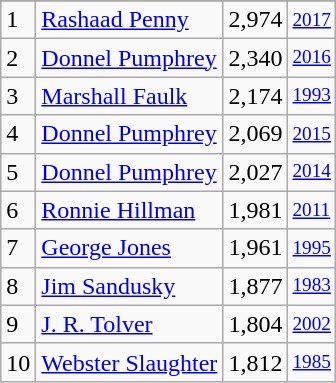<table class="wikitable">
<tr>
</tr>
<tr>
<td>1</td>
<td><a href='#'>Rashaad Penny</a></td>
<td><abbr>2,974</abbr></td>
<td style="font-size:80%;"><a href='#'>2017</a></td>
</tr>
<tr>
<td>2</td>
<td><a href='#'>Donnel Pumphrey</a></td>
<td><abbr>2,340</abbr></td>
<td style="font-size:80%;"><a href='#'>2016</a></td>
</tr>
<tr>
<td>3</td>
<td><a href='#'>Marshall Faulk</a></td>
<td><abbr>2,174</abbr></td>
<td style="font-size:80%;"><a href='#'>1993</a></td>
</tr>
<tr>
<td>4</td>
<td><a href='#'>Donnel Pumphrey</a></td>
<td><abbr>2,069</abbr></td>
<td style="font-size:80%;"><a href='#'>2015</a></td>
</tr>
<tr>
<td>5</td>
<td><a href='#'>Donnel Pumphrey</a></td>
<td><abbr>2,027</abbr></td>
<td style="font-size:80%;"><a href='#'>2014</a></td>
</tr>
<tr>
<td>6</td>
<td><a href='#'>Ronnie Hillman</a></td>
<td><abbr>1,981</abbr></td>
<td style="font-size:80%;"><a href='#'>2011</a></td>
</tr>
<tr>
<td>7</td>
<td><a href='#'>George Jones</a></td>
<td><abbr>1,961</abbr></td>
<td style="font-size:80%;"><a href='#'>1995</a></td>
</tr>
<tr>
<td>8</td>
<td><a href='#'>Jim Sandusky</a></td>
<td><abbr>1,877</abbr></td>
<td style="font-size:80%;"><a href='#'>1983</a></td>
</tr>
<tr>
<td>9</td>
<td><a href='#'>J. R. Tolver</a></td>
<td><abbr>1,804</abbr></td>
<td style="font-size:80%;"><a href='#'>2002</a></td>
</tr>
<tr>
<td>10</td>
<td><a href='#'>Webster Slaughter</a></td>
<td><abbr>1,812</abbr></td>
<td style="font-size:80%;"><a href='#'>1985</a></td>
</tr>
</table>
